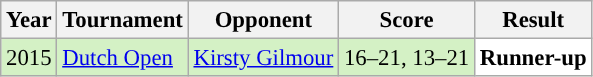<table class="sortable wikitable" style="font-size: 95%;">
<tr>
<th>Year</th>
<th>Tournament</th>
<th>Opponent</th>
<th>Score</th>
<th>Result</th>
</tr>
<tr style="background:#D4F1C5">
<td align="center">2015</td>
<td align="left"><a href='#'>Dutch Open</a></td>
<td align="left"> <a href='#'>Kirsty Gilmour</a></td>
<td align="left">16–21, 13–21</td>
<td style="text-align:left; background:white"> <strong>Runner-up</strong></td>
</tr>
</table>
